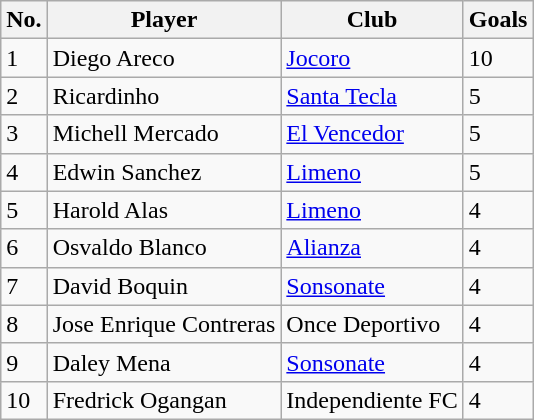<table class="wikitable">
<tr>
<th>No.</th>
<th>Player</th>
<th>Club</th>
<th>Goals</th>
</tr>
<tr>
<td>1</td>
<td> Diego Areco</td>
<td><a href='#'>Jocoro</a></td>
<td>10</td>
</tr>
<tr>
<td>2</td>
<td> Ricardinho</td>
<td><a href='#'>Santa Tecla</a></td>
<td>5</td>
</tr>
<tr>
<td>3</td>
<td> Michell Mercado</td>
<td><a href='#'>El Vencedor</a></td>
<td>5</td>
</tr>
<tr>
<td>4</td>
<td> Edwin Sanchez</td>
<td><a href='#'>Limeno</a></td>
<td>5</td>
</tr>
<tr>
<td>5</td>
<td> Harold Alas</td>
<td><a href='#'>Limeno</a></td>
<td>4</td>
</tr>
<tr>
<td>6</td>
<td> Osvaldo Blanco</td>
<td><a href='#'>Alianza</a></td>
<td>4</td>
</tr>
<tr>
<td>7</td>
<td> David Boquin</td>
<td><a href='#'>Sonsonate</a></td>
<td>4</td>
</tr>
<tr>
<td>8</td>
<td> Jose Enrique Contreras</td>
<td>Once Deportivo</td>
<td>4</td>
</tr>
<tr>
<td>9</td>
<td> Daley Mena</td>
<td><a href='#'>Sonsonate</a></td>
<td>4</td>
</tr>
<tr>
<td>10</td>
<td> Fredrick Ogangan</td>
<td>Independiente FC</td>
<td>4</td>
</tr>
</table>
